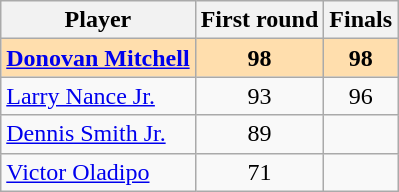<table class="wikitable sortable">
<tr>
<th>Player</th>
<th>First round</th>
<th>Finals</th>
</tr>
<tr style="background:#ffdead; text-align:center;">
<td align="left"><strong><a href='#'>Donovan Mitchell</a></strong> </td>
<td><strong>98</strong> </td>
<td><strong>98</strong> </td>
</tr>
<tr align="center">
<td align="left"><a href='#'>Larry Nance Jr.</a> </td>
<td>93 </td>
<td>96 </td>
</tr>
<tr align="center">
<td align="left"><a href='#'>Dennis Smith Jr.</a> </td>
<td>89 </td>
<td></td>
</tr>
<tr align="center">
<td align="left"><a href='#'>Victor Oladipo</a> </td>
<td>71 </td>
<td></td>
</tr>
</table>
